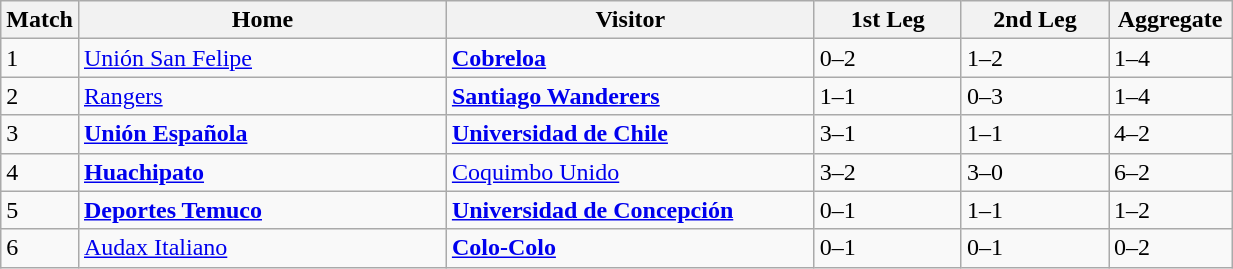<table class="wikitable" width=65%>
<tr>
<th width=6%>Match</th>
<th width=30%>Home</th>
<th width=30%>Visitor</th>
<th width=12%>1st Leg</th>
<th width=12%>2nd Leg</th>
<th width=12%>Aggregate</th>
</tr>
<tr>
<td>1</td>
<td><a href='#'>Unión San Felipe</a></td>
<td><strong><a href='#'>Cobreloa</a></strong></td>
<td>0–2</td>
<td>1–2</td>
<td>1–4</td>
</tr>
<tr>
<td>2</td>
<td><a href='#'>Rangers</a></td>
<td><strong><a href='#'>Santiago Wanderers</a></strong></td>
<td>1–1</td>
<td>0–3</td>
<td>1–4</td>
</tr>
<tr>
<td>3</td>
<td><strong><a href='#'>Unión Española</a></strong></td>
<td><strong><a href='#'>Universidad de Chile</a></strong></td>
<td>3–1</td>
<td>1–1</td>
<td>4–2</td>
</tr>
<tr>
<td>4</td>
<td><strong><a href='#'>Huachipato</a></strong></td>
<td><a href='#'>Coquimbo Unido</a></td>
<td>3–2</td>
<td>3–0</td>
<td>6–2</td>
</tr>
<tr>
<td>5</td>
<td><strong><a href='#'>Deportes Temuco</a></strong></td>
<td><strong><a href='#'>Universidad de Concepción</a></strong></td>
<td>0–1</td>
<td>1–1</td>
<td>1–2</td>
</tr>
<tr>
<td>6</td>
<td><a href='#'>Audax Italiano</a></td>
<td><strong><a href='#'>Colo-Colo</a></strong></td>
<td>0–1</td>
<td>0–1</td>
<td>0–2</td>
</tr>
</table>
